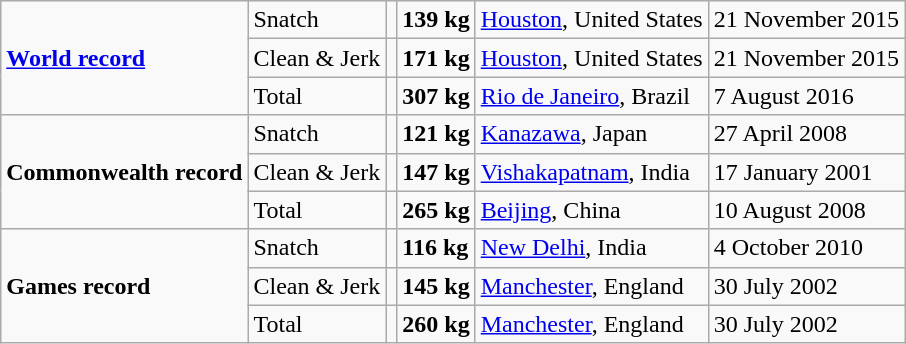<table class="wikitable">
<tr>
<td rowspan=3><strong><a href='#'>World record</a></strong></td>
<td>Snatch</td>
<td></td>
<td><strong>139 kg</strong></td>
<td><a href='#'>Houston</a>, United States</td>
<td>21 November 2015</td>
</tr>
<tr>
<td>Clean & Jerk</td>
<td></td>
<td><strong>171 kg</strong></td>
<td><a href='#'>Houston</a>, United States</td>
<td>21 November 2015</td>
</tr>
<tr>
<td>Total</td>
<td></td>
<td><strong>307 kg</strong></td>
<td><a href='#'>Rio de Janeiro</a>, Brazil</td>
<td>7 August 2016</td>
</tr>
<tr>
<td rowspan=3><strong>Commonwealth record</strong></td>
<td>Snatch</td>
<td></td>
<td><strong>121 kg</strong></td>
<td><a href='#'>Kanazawa</a>, Japan</td>
<td>27 April 2008</td>
</tr>
<tr>
<td>Clean & Jerk</td>
<td></td>
<td><strong>147 kg</strong></td>
<td><a href='#'>Vishakapatnam</a>, India</td>
<td>17 January 2001</td>
</tr>
<tr>
<td>Total</td>
<td></td>
<td><strong>265 kg</strong></td>
<td><a href='#'>Beijing</a>, China</td>
<td>10 August 2008</td>
</tr>
<tr>
<td rowspan=3><strong>Games record</strong></td>
<td>Snatch</td>
<td></td>
<td><strong>116 kg</strong></td>
<td><a href='#'>New Delhi</a>, India</td>
<td>4 October 2010</td>
</tr>
<tr>
<td>Clean & Jerk</td>
<td></td>
<td><strong>145 kg</strong></td>
<td><a href='#'>Manchester</a>, England</td>
<td>30 July 2002</td>
</tr>
<tr>
<td>Total</td>
<td></td>
<td><strong>260 kg</strong></td>
<td><a href='#'>Manchester</a>, England</td>
<td>30 July 2002</td>
</tr>
</table>
